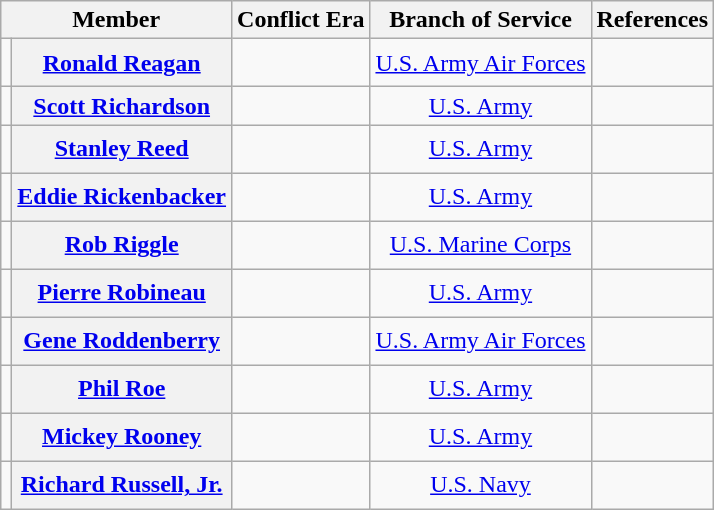<table class=wikitable style="text-align:center">
<tr>
<th scope="col" colspan="2">Member</th>
<th scope="col">Conflict Era</th>
<th scope="col">Branch of Service</th>
<th scope="col">References</th>
</tr>
<tr style="height:2em;">
<td></td>
<th scope="row"><a href='#'>Ronald Reagan</a></th>
<td></td>
<td><a href='#'>U.S. Army Air Forces</a></td>
<td></td>
</tr>
<tr>
<td></td>
<th><a href='#'>Scott Richardson</a></th>
<td></td>
<td><a href='#'>U.S. Army</a></td>
<td></td>
</tr>
<tr style="height:2em;">
<td></td>
<th scope="row"><a href='#'>Stanley Reed</a></th>
<td></td>
<td><a href='#'>U.S. Army</a></td>
<td></td>
</tr>
<tr style="height:2em;">
<td></td>
<th scope="row"><a href='#'>Eddie Rickenbacker</a></th>
<td></td>
<td><a href='#'>U.S. Army</a></td>
<td></td>
</tr>
<tr style="height:2em;">
<td></td>
<th scope="row"><a href='#'>Rob Riggle</a></th>
<td></td>
<td><a href='#'>U.S. Marine Corps</a></td>
<td></td>
</tr>
<tr style="height:2em;">
<td></td>
<th scope="row"><a href='#'>Pierre Robineau</a></th>
<td></td>
<td><a href='#'>U.S. Army</a></td>
<td></td>
</tr>
<tr style="height:2em;">
<td></td>
<th scope="row"><a href='#'>Gene Roddenberry</a></th>
<td></td>
<td><a href='#'>U.S. Army Air Forces</a></td>
<td></td>
</tr>
<tr style="height:2em;">
<td></td>
<th scope="row"><a href='#'>Phil Roe</a></th>
<td></td>
<td><a href='#'>U.S. Army</a></td>
<td></td>
</tr>
<tr style="height:2em;">
<td></td>
<th scope="row"><a href='#'>Mickey Rooney</a></th>
<td></td>
<td><a href='#'>U.S. Army</a></td>
<td></td>
</tr>
<tr style="height:2em;">
<td></td>
<th scope="row"><a href='#'>Richard Russell, Jr.</a></th>
<td></td>
<td><a href='#'>U.S. Navy</a></td>
<td></td>
</tr>
</table>
